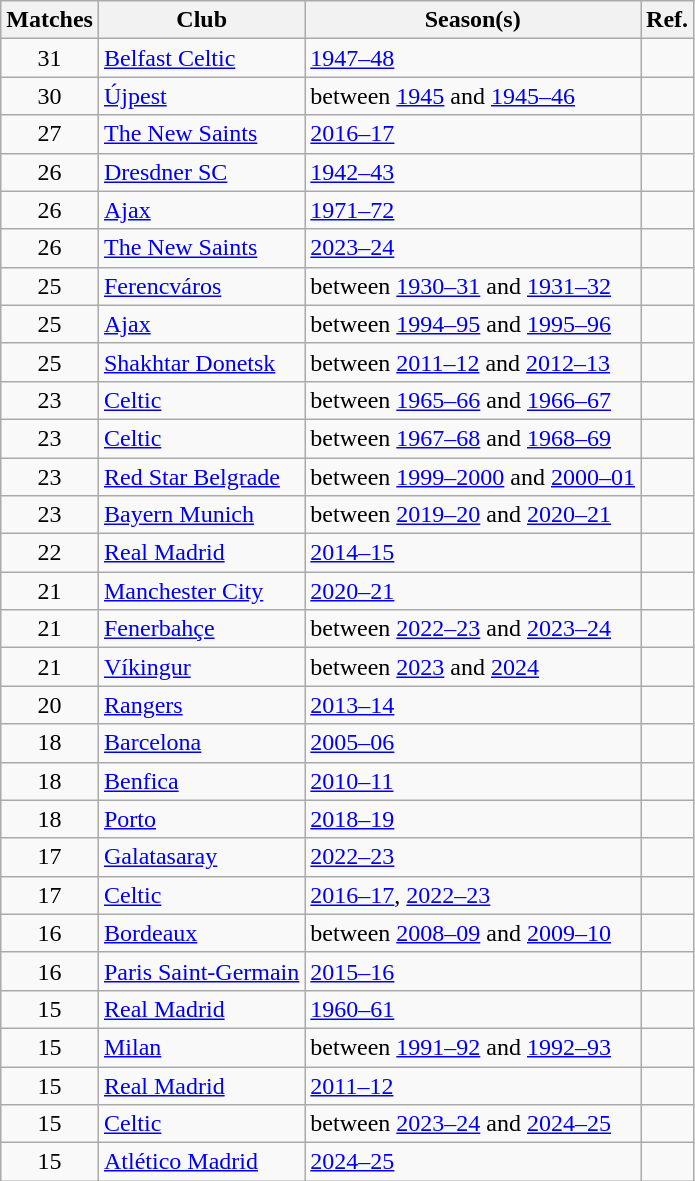<table class="wikitable sortable" style="text-align:left">
<tr>
<th>Matches</th>
<th>Club</th>
<th>Season(s)</th>
<th>Ref.</th>
</tr>
<tr>
<td style="text-align:center;">31</td>
<td> <a href='#'>Belfast Celtic</a></td>
<td><a href='#'>1947–48</a></td>
<td></td>
</tr>
<tr>
<td style="text-align:center;">30</td>
<td> <a href='#'>Újpest</a></td>
<td>between <a href='#'>1945</a> and <a href='#'>1945–46</a></td>
<td></td>
</tr>
<tr>
<td style="text-align:center;">27</td>
<td> <a href='#'>The New Saints</a></td>
<td><a href='#'>2016–17</a></td>
<td></td>
</tr>
<tr>
<td style="text-align:center;">26</td>
<td> <a href='#'>Dresdner SC</a></td>
<td><a href='#'>1942–43</a></td>
<td></td>
</tr>
<tr>
<td style="text-align:center;">26</td>
<td> <a href='#'>Ajax</a></td>
<td><a href='#'>1971–72</a></td>
<td></td>
</tr>
<tr>
<td style="text-align:center;">26</td>
<td> <a href='#'>The New Saints</a></td>
<td><a href='#'>2023–24</a></td>
<td></td>
</tr>
<tr>
<td style="text-align:center;">25</td>
<td> <a href='#'>Ferencváros</a></td>
<td>between <a href='#'>1930–31</a> and <a href='#'>1931–32</a></td>
<td></td>
</tr>
<tr>
<td style="text-align:center;">25</td>
<td> <a href='#'>Ajax</a></td>
<td>between <a href='#'>1994–95</a> and <a href='#'>1995–96</a></td>
<td></td>
</tr>
<tr>
<td style="text-align:center;">25</td>
<td> <a href='#'>Shakhtar Donetsk</a></td>
<td>between <a href='#'>2011–12</a> and <a href='#'>2012–13</a></td>
<td></td>
</tr>
<tr>
<td style="text-align:center;">23</td>
<td> <a href='#'>Celtic</a></td>
<td>between <a href='#'>1965–66</a> and <a href='#'>1966–67</a></td>
<td></td>
</tr>
<tr>
<td style="text-align:center;">23</td>
<td> <a href='#'>Celtic</a></td>
<td>between <a href='#'>1967–68</a> and <a href='#'>1968–69</a></td>
<td></td>
</tr>
<tr>
<td style="text-align:center;">23</td>
<td> <a href='#'>Red Star Belgrade</a></td>
<td>between <a href='#'>1999–2000</a> and <a href='#'>2000–01</a></td>
<td></td>
</tr>
<tr>
<td style="text-align:center;">23</td>
<td> <a href='#'>Bayern Munich</a></td>
<td>between <a href='#'>2019–20</a> and <a href='#'>2020–21</a></td>
<td></td>
</tr>
<tr>
<td style="text-align:center;">22</td>
<td> <a href='#'>Real Madrid</a></td>
<td><a href='#'>2014–15</a></td>
<td></td>
</tr>
<tr>
<td style="text-align:center;">21</td>
<td> <a href='#'>Manchester City</a></td>
<td><a href='#'>2020–21</a></td>
<td></td>
</tr>
<tr>
<td style="text-align:center;">21</td>
<td> <a href='#'>Fenerbahçe</a></td>
<td>between <a href='#'>2022–23</a> and <a href='#'>2023–24</a></td>
<td></td>
</tr>
<tr>
<td style="text-align:center;">21</td>
<td> <a href='#'>Víkingur</a></td>
<td>between <a href='#'>2023</a> and <a href='#'>2024</a></td>
<td></td>
</tr>
<tr>
<td style="text-align:center;">20</td>
<td> <a href='#'>Rangers</a></td>
<td><a href='#'>2013–14</a></td>
<td></td>
</tr>
<tr>
<td style="text-align:center;">18</td>
<td> <a href='#'>Barcelona</a></td>
<td><a href='#'>2005–06</a></td>
<td></td>
</tr>
<tr>
<td style="text-align:center;">18</td>
<td> <a href='#'>Benfica</a></td>
<td><a href='#'>2010–11</a></td>
<td></td>
</tr>
<tr>
<td style="text-align:center;">18</td>
<td> <a href='#'>Porto</a></td>
<td><a href='#'>2018–19</a></td>
<td></td>
</tr>
<tr>
<td style="text-align:center;">17</td>
<td> <a href='#'>Galatasaray</a></td>
<td><a href='#'>2022–23</a></td>
<td></td>
</tr>
<tr>
<td style="text-align:center;">17</td>
<td> <a href='#'>Celtic</a></td>
<td><a href='#'>2016–17</a>, <a href='#'>2022–23</a></td>
<td></td>
</tr>
<tr>
<td style="text-align:center;">16</td>
<td> <a href='#'>Bordeaux</a></td>
<td>between <a href='#'>2008–09</a> and <a href='#'>2009–10</a></td>
<td></td>
</tr>
<tr>
<td style="text-align:center;">16</td>
<td> <a href='#'>Paris Saint-Germain</a></td>
<td><a href='#'>2015–16</a></td>
<td></td>
</tr>
<tr>
<td style="text-align:center;">15</td>
<td> <a href='#'>Real Madrid</a></td>
<td><a href='#'>1960–61</a></td>
<td></td>
</tr>
<tr>
<td style="text-align:center;">15</td>
<td> <a href='#'>Milan</a></td>
<td>between <a href='#'>1991–92</a> and <a href='#'>1992–93</a></td>
<td></td>
</tr>
<tr>
<td style="text-align:center;">15</td>
<td> <a href='#'>Real Madrid</a></td>
<td><a href='#'>2011–12</a></td>
<td></td>
</tr>
<tr>
<td style="text-align:center;">15</td>
<td> <a href='#'>Celtic</a></td>
<td>between <a href='#'>2023–24</a> and <a href='#'>2024–25</a></td>
<td></td>
</tr>
<tr>
<td style="text-align:center;">15</td>
<td> <a href='#'>Atlético Madrid</a></td>
<td><a href='#'>2024–25</a></td>
<td></td>
</tr>
</table>
